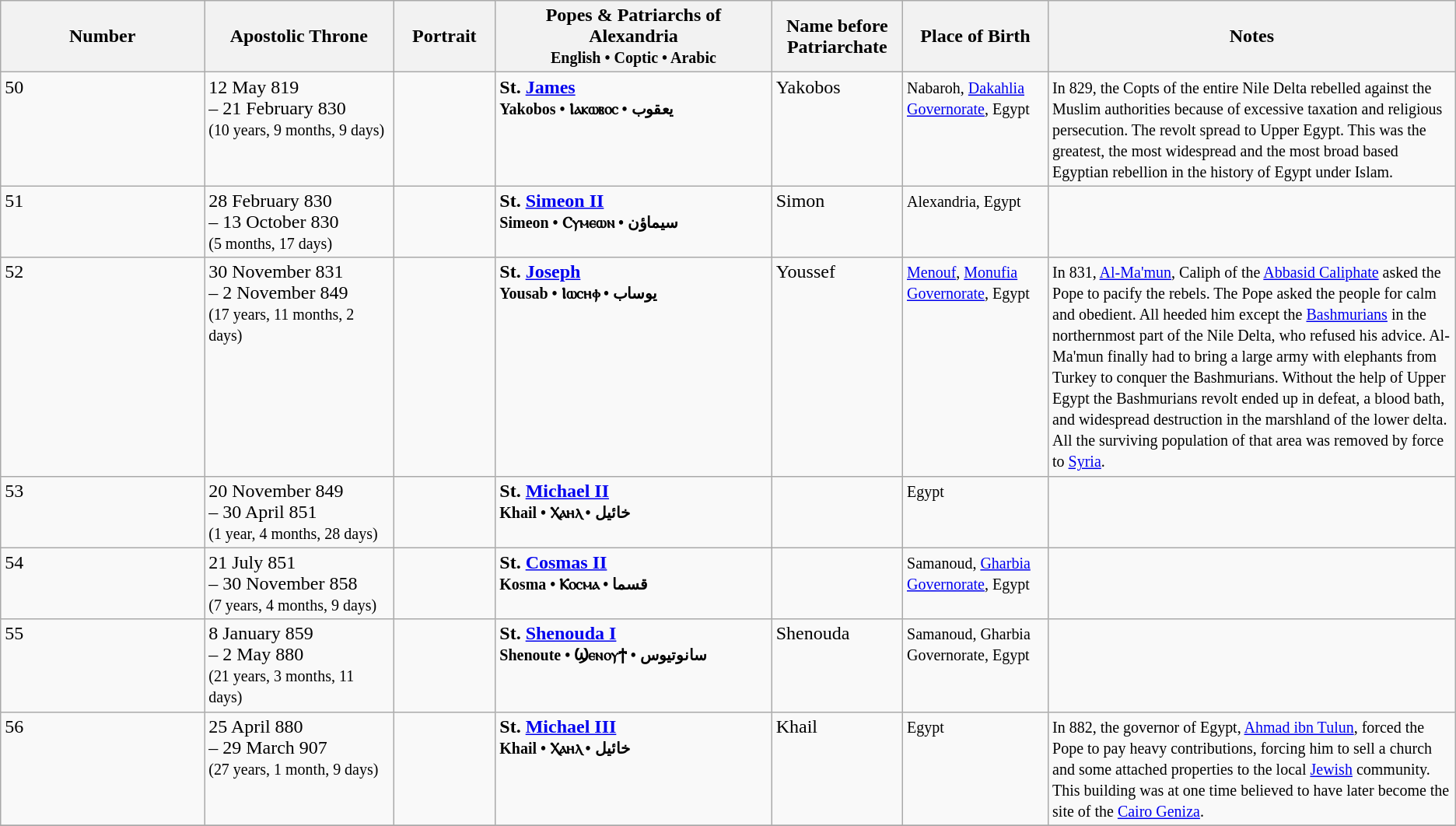<table class="wikitable">
<tr>
<th>Number</th>
<th style="width:13%;">Apostolic Throne</th>
<th style="width:7%;">Portrait</th>
<th style="width:19%;">Popes & Patriarchs of Alexandria<br><small>English • Coptic • Arabic</small></th>
<th style="width:9%;">Name before Patriarchate</th>
<th style="width:10%;">Place of Birth</th>
<th style="width:28%;">Notes</th>
</tr>
<tr valign="top">
<td>50</td>
<td>12 May 819<br>– 21 February 830<br><small>(10 years, 9 months, 9 days)</small></td>
<td></td>
<td><strong>St. <a href='#'>James</a></strong><br><small><strong>Yakobos • Ⲓⲁⲕⲱⲃⲟⲥ • يعقوب</strong><br></small></td>
<td>Yakobos</td>
<td><small>Nabaroh, <a href='#'>Dakahlia Governorate</a>, Egypt</small></td>
<td><small>In 829, the Copts of the entire Nile Delta rebelled against the Muslim authorities because of excessive taxation and religious persecution. The revolt spread to Upper Egypt. This was the greatest, the most widespread and the most broad based Egyptian rebellion in the history of Egypt under Islam. </small></td>
</tr>
<tr valign="top">
<td>51</td>
<td>28 February 830<br>– 13 October 830<br><small>(5 months, 17 days)</small></td>
<td></td>
<td><strong>St. <a href='#'>Simeon II</a></strong><br><small><strong>Simeon • Ⲥⲩⲙⲉⲱⲛ • سيماؤن</strong></small></td>
<td>Simon</td>
<td><small>Alexandria, Egypt</small></td>
<td><small></small></td>
</tr>
<tr valign="top">
<td>52</td>
<td>30 November 831<br>– 2 November 849<br><small>(17 years, 11 months, 2 days)</small></td>
<td></td>
<td><strong>St. <a href='#'>Joseph</a></strong><br><small><strong>Yousab • Ⲓⲱⲥⲏⲫ • يوساب</strong></small></td>
<td>Youssef</td>
<td><small><a href='#'>Menouf</a>, <a href='#'>Monufia Governorate</a>, Egypt</small></td>
<td><small>In 831, <a href='#'>Al-Ma'mun</a>, Caliph of the <a href='#'>Abbasid Caliphate</a> asked the Pope to pacify the rebels. The Pope asked the people for calm and obedient. All heeded him except the <a href='#'>Bashmurians</a> in the northernmost part of the Nile Delta, who refused his advice. Al-Ma'mun finally had to bring a large army with elephants from Turkey to conquer the Bashmurians. Without the help of Upper Egypt the Bashmurians revolt ended up in defeat, a blood bath, and widespread destruction in the marshland of the lower delta. All the surviving population of that area was removed by force to <a href='#'>Syria</a>.</small></td>
</tr>
<tr valign="top">
<td>53</td>
<td>20 November 849<br>– 30 April 851<br><small>(1 year, 4 months, 28 days)</small></td>
<td></td>
<td><strong>St. <a href='#'>Michael II</a></strong><br><small><strong>Khail • Ⲭⲁⲏⲗ • خائيل</strong></small></td>
<td></td>
<td><small>Egypt</small></td>
<td><small></small></td>
</tr>
<tr valign="top">
<td>54</td>
<td>21 July 851<br>– 30 November 858<br><small>(7 years, 4 months, 9 days)</small></td>
<td></td>
<td><strong>St. <a href='#'>Cosmas II</a></strong><br><small><strong>Kosma • Ⲕⲟⲥⲙⲁ • قسما</strong></small></td>
<td></td>
<td><small>Samanoud, <a href='#'>Gharbia Governorate</a>, Egypt</small></td>
<td><small></small></td>
</tr>
<tr valign="top">
<td>55</td>
<td>8 January 859<br>– 2 May 880<br><small>(21 years, 3 months, 11 days)</small></td>
<td></td>
<td><strong>St. <a href='#'>Shenouda I</a></strong><br><small><strong>Shenoute • Ϣⲉⲛⲟⲩϯ • سانوتيوس</strong></small></td>
<td>Shenouda</td>
<td><small>Samanoud, Gharbia Governorate, Egypt</small></td>
<td><small></small></td>
</tr>
<tr valign="top">
<td>56</td>
<td>25 April 880<br>– 29 March 907<br><small>(27 years, 1 month, 9 days)</small></td>
<td></td>
<td><strong>St. <a href='#'>Michael III</a></strong><br><small><strong>Khail • Ⲭⲁⲏⲗ • خائيل</strong></small></td>
<td>Khail</td>
<td><small>Egypt</small></td>
<td><small>In 882, the governor of Egypt, <a href='#'>Ahmad ibn Tulun</a>, forced the Pope to pay heavy contributions, forcing him to sell a church and some attached properties to the local <a href='#'>Jewish</a> community. This building was at one time believed to have later become the site of the <a href='#'>Cairo Geniza</a>.</small></td>
</tr>
<tr valign="top">
</tr>
</table>
